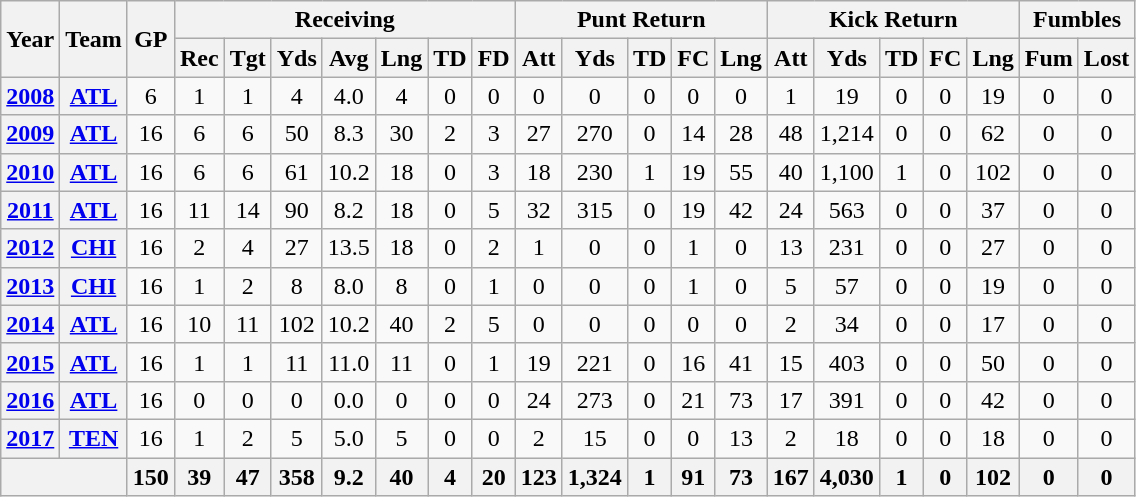<table class="wikitable" style="text-align:center;">
<tr>
<th rowspan="2">Year</th>
<th rowspan="2">Team</th>
<th rowspan="2">GP</th>
<th colspan="7">Receiving</th>
<th colspan="5">Punt Return</th>
<th colspan="5">Kick Return</th>
<th colspan="2">Fumbles</th>
</tr>
<tr>
<th>Rec</th>
<th>Tgt</th>
<th>Yds</th>
<th>Avg</th>
<th>Lng</th>
<th>TD</th>
<th>FD</th>
<th>Att</th>
<th>Yds</th>
<th>TD</th>
<th>FC</th>
<th>Lng</th>
<th>Att</th>
<th>Yds</th>
<th>TD</th>
<th>FC</th>
<th>Lng</th>
<th>Fum</th>
<th>Lost</th>
</tr>
<tr>
<th><a href='#'>2008</a></th>
<th><a href='#'>ATL</a></th>
<td>6</td>
<td>1</td>
<td>1</td>
<td>4</td>
<td>4.0</td>
<td>4</td>
<td>0</td>
<td>0</td>
<td>0</td>
<td>0</td>
<td>0</td>
<td>0</td>
<td>0</td>
<td>1</td>
<td>19</td>
<td>0</td>
<td>0</td>
<td>19</td>
<td>0</td>
<td>0</td>
</tr>
<tr>
<th><a href='#'>2009</a></th>
<th><a href='#'>ATL</a></th>
<td>16</td>
<td>6</td>
<td>6</td>
<td>50</td>
<td>8.3</td>
<td>30</td>
<td>2</td>
<td>3</td>
<td>27</td>
<td>270</td>
<td>0</td>
<td>14</td>
<td>28</td>
<td>48</td>
<td>1,214</td>
<td>0</td>
<td>0</td>
<td>62</td>
<td>0</td>
<td>0</td>
</tr>
<tr>
<th><a href='#'>2010</a></th>
<th><a href='#'>ATL</a></th>
<td>16</td>
<td>6</td>
<td>6</td>
<td>61</td>
<td>10.2</td>
<td>18</td>
<td>0</td>
<td>3</td>
<td>18</td>
<td>230</td>
<td>1</td>
<td>19</td>
<td>55</td>
<td>40</td>
<td>1,100</td>
<td>1</td>
<td>0</td>
<td>102</td>
<td>0</td>
<td>0</td>
</tr>
<tr>
<th><a href='#'>2011</a></th>
<th><a href='#'>ATL</a></th>
<td>16</td>
<td>11</td>
<td>14</td>
<td>90</td>
<td>8.2</td>
<td>18</td>
<td>0</td>
<td>5</td>
<td>32</td>
<td>315</td>
<td>0</td>
<td>19</td>
<td>42</td>
<td>24</td>
<td>563</td>
<td>0</td>
<td>0</td>
<td>37</td>
<td>0</td>
<td>0</td>
</tr>
<tr>
<th><a href='#'>2012</a></th>
<th><a href='#'>CHI</a></th>
<td>16</td>
<td>2</td>
<td>4</td>
<td>27</td>
<td>13.5</td>
<td>18</td>
<td>0</td>
<td>2</td>
<td>1</td>
<td>0</td>
<td>0</td>
<td>1</td>
<td>0</td>
<td>13</td>
<td>231</td>
<td>0</td>
<td>0</td>
<td>27</td>
<td>0</td>
<td>0</td>
</tr>
<tr>
<th><a href='#'>2013</a></th>
<th><a href='#'>CHI</a></th>
<td>16</td>
<td>1</td>
<td>2</td>
<td>8</td>
<td>8.0</td>
<td>8</td>
<td>0</td>
<td>1</td>
<td>0</td>
<td>0</td>
<td>0</td>
<td>1</td>
<td>0</td>
<td>5</td>
<td>57</td>
<td>0</td>
<td>0</td>
<td>19</td>
<td>0</td>
<td>0</td>
</tr>
<tr>
<th><a href='#'>2014</a></th>
<th><a href='#'>ATL</a></th>
<td>16</td>
<td>10</td>
<td>11</td>
<td>102</td>
<td>10.2</td>
<td>40</td>
<td>2</td>
<td>5</td>
<td>0</td>
<td>0</td>
<td>0</td>
<td>0</td>
<td>0</td>
<td>2</td>
<td>34</td>
<td>0</td>
<td>0</td>
<td>17</td>
<td>0</td>
<td>0</td>
</tr>
<tr>
<th><a href='#'>2015</a></th>
<th><a href='#'>ATL</a></th>
<td>16</td>
<td>1</td>
<td>1</td>
<td>11</td>
<td>11.0</td>
<td>11</td>
<td>0</td>
<td>1</td>
<td>19</td>
<td>221</td>
<td>0</td>
<td>16</td>
<td>41</td>
<td>15</td>
<td>403</td>
<td>0</td>
<td>0</td>
<td>50</td>
<td>0</td>
<td>0</td>
</tr>
<tr>
<th><a href='#'>2016</a></th>
<th><a href='#'>ATL</a></th>
<td>16</td>
<td>0</td>
<td>0</td>
<td>0</td>
<td>0.0</td>
<td>0</td>
<td>0</td>
<td>0</td>
<td>24</td>
<td>273</td>
<td>0</td>
<td>21</td>
<td>73</td>
<td>17</td>
<td>391</td>
<td>0</td>
<td>0</td>
<td>42</td>
<td>0</td>
<td>0</td>
</tr>
<tr>
<th><a href='#'>2017</a></th>
<th><a href='#'>TEN</a></th>
<td>16</td>
<td>1</td>
<td>2</td>
<td>5</td>
<td>5.0</td>
<td>5</td>
<td>0</td>
<td>0</td>
<td>2</td>
<td>15</td>
<td>0</td>
<td>0</td>
<td>13</td>
<td>2</td>
<td>18</td>
<td>0</td>
<td>0</td>
<td>18</td>
<td>0</td>
<td>0</td>
</tr>
<tr>
<th colspan="2"></th>
<th>150</th>
<th>39</th>
<th>47</th>
<th>358</th>
<th>9.2</th>
<th>40</th>
<th>4</th>
<th>20</th>
<th>123</th>
<th>1,324</th>
<th>1</th>
<th>91</th>
<th>73</th>
<th>167</th>
<th>4,030</th>
<th>1</th>
<th>0</th>
<th>102</th>
<th>0</th>
<th>0</th>
</tr>
</table>
